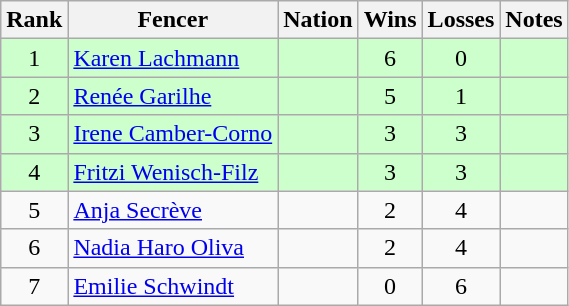<table class="wikitable sortable" style="text-align: center;">
<tr>
<th>Rank</th>
<th>Fencer</th>
<th>Nation</th>
<th>Wins</th>
<th>Losses</th>
<th>Notes</th>
</tr>
<tr style="background:#cfc;">
<td>1</td>
<td align=left><a href='#'>Karen Lachmann</a></td>
<td align=left></td>
<td>6</td>
<td>0</td>
<td></td>
</tr>
<tr style="background:#cfc;">
<td>2</td>
<td align=left><a href='#'>Renée Garilhe</a></td>
<td align=left></td>
<td>5</td>
<td>1</td>
<td></td>
</tr>
<tr style="background:#cfc;">
<td>3</td>
<td align=left><a href='#'>Irene Camber-Corno</a></td>
<td align=left></td>
<td>3</td>
<td>3</td>
<td></td>
</tr>
<tr style="background:#cfc;">
<td>4</td>
<td align=left><a href='#'>Fritzi Wenisch-Filz</a></td>
<td align=left></td>
<td>3</td>
<td>3</td>
<td></td>
</tr>
<tr>
<td>5</td>
<td align=left><a href='#'>Anja Secrève</a></td>
<td align=left></td>
<td>2</td>
<td>4</td>
<td></td>
</tr>
<tr>
<td>6</td>
<td align=left><a href='#'>Nadia Haro Oliva</a></td>
<td align=left></td>
<td>2</td>
<td>4</td>
<td></td>
</tr>
<tr>
<td>7</td>
<td align=left><a href='#'>Emilie Schwindt</a></td>
<td align=left></td>
<td>0</td>
<td>6</td>
<td></td>
</tr>
</table>
